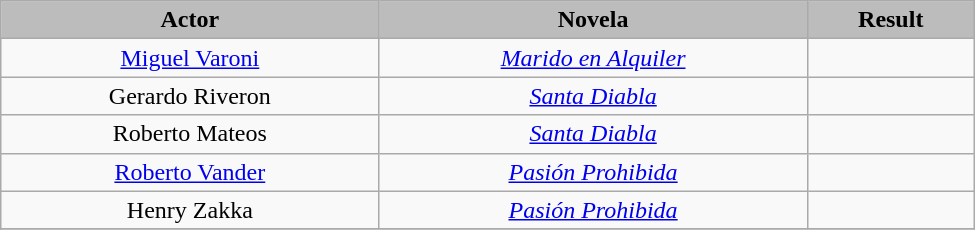<table class="wikitable" width=650px>
<tr style="text-align: center; top">
<th style="background:#bcbcbc;">Actor</th>
<th style="background:#bcbcbc;">Novela</th>
<th style="background:#bcbcbc;">Result</th>
</tr>
<tr style="text-align: center; top">
<td><a href='#'>Miguel Varoni</a></td>
<td><em><a href='#'>Marido en Alquiler</a></em></td>
<td></td>
</tr>
<tr style="text-align: center; top">
<td>Gerardo Riveron</td>
<td><em><a href='#'>Santa Diabla</a></em></td>
<td></td>
</tr>
<tr style="text-align: center; top">
<td>Roberto Mateos</td>
<td><em><a href='#'>Santa Diabla</a></em></td>
<td></td>
</tr>
<tr style="text-align: center; top">
<td><a href='#'>Roberto Vander</a></td>
<td><em><a href='#'>Pasión Prohibida</a></em></td>
<td></td>
</tr>
<tr style="text-align: center; top">
<td>Henry Zakka</td>
<td><em><a href='#'>Pasión Prohibida</a></em></td>
<td></td>
</tr>
<tr style="text-align: center; top">
</tr>
</table>
